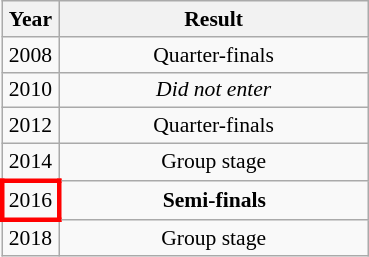<table class="wikitable" style="text-align: center; font-size:90%">
<tr>
<th>Year</th>
<th style="width:200px">Result</th>
</tr>
<tr>
<td> 2008</td>
<td>Quarter-finals</td>
</tr>
<tr>
<td> 2010</td>
<td><em>Did not enter</em></td>
</tr>
<tr>
<td> 2012</td>
<td>Quarter-finals</td>
</tr>
<tr>
<td> 2014</td>
<td>Group stage</td>
</tr>
<tr>
<td style="border: 3px solid red"> 2016</td>
<td><strong> Semi-finals</strong></td>
</tr>
<tr>
<td> 2018</td>
<td>Group stage</td>
</tr>
</table>
